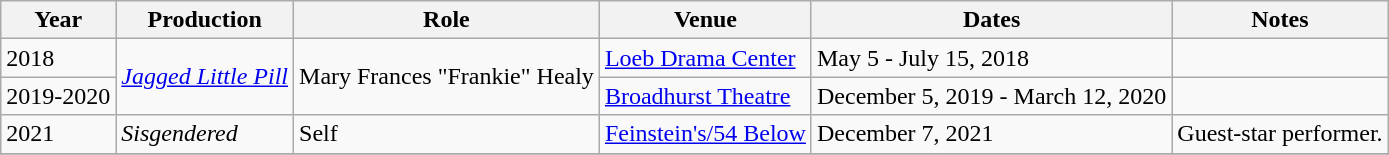<table class="wikitable sortable">
<tr>
<th>Year</th>
<th>Production</th>
<th>Role</th>
<th>Venue</th>
<th>Dates</th>
<th class="unsortable">Notes</th>
</tr>
<tr>
<td>2018</td>
<td rowspan="2"><em><a href='#'>Jagged Little Pill</a></em></td>
<td rowspan="2">Mary Frances "Frankie" Healy</td>
<td><a href='#'>Loeb Drama Center</a></td>
<td>May 5 - July 15, 2018</td>
<td></td>
</tr>
<tr>
<td>2019-2020</td>
<td><a href='#'>Broadhurst Theatre</a></td>
<td>December 5, 2019 - March 12, 2020</td>
<td></td>
</tr>
<tr>
<td>2021</td>
<td><em>Sisgendered</em></td>
<td>Self</td>
<td><a href='#'>Feinstein's/54 Below</a></td>
<td>December 7, 2021</td>
<td>Guest-star performer.</td>
</tr>
<tr>
</tr>
</table>
